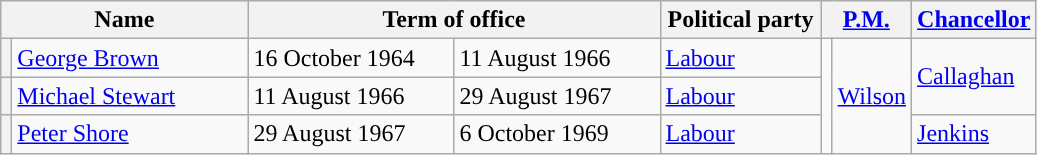<table class="wikitable">
<tr>
<th colspan=2>Name</th>
<th colspan=2>Term of office</th>
<th>Political party</th>
<th colspan=2><a href='#'>P.M.</a></th>
<th><a href='#'>Chancellor</a></th>
</tr>
<tr>
<th style="background-color: "></th>
<td width=150><a href='#'>George Brown</a></td>
<td width=130>16 October 1964</td>
<td width=130>11 August 1966</td>
<td width=100><a href='#'>Labour</a></td>
<td rowspan=3 style="background-color: "></td>
<td rowspan=3><a href='#'>Wilson</a></td>
<td rowspan=2><a href='#'>Callaghan</a></td>
</tr>
<tr>
<th style="background-color: "></th>
<td><a href='#'>Michael Stewart</a></td>
<td>11 August 1966</td>
<td>29 August 1967</td>
<td><a href='#'>Labour</a></td>
</tr>
<tr>
<th style="background-color: "></th>
<td><a href='#'>Peter Shore</a></td>
<td>29 August 1967</td>
<td>6 October 1969</td>
<td><a href='#'>Labour</a></td>
<td><a href='#'>Jenkins</a></td>
</tr>
</table>
